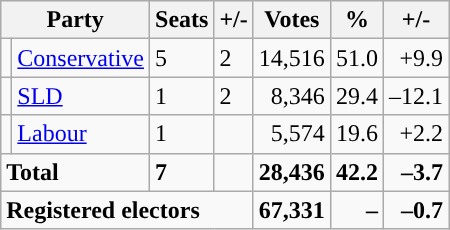<table class="wikitable sortable">
<tr>
<th colspan="2">Party</th>
<th>Seats</th>
<th>+/-</th>
<th>Votes</th>
<th>%</th>
<th>+/-</th>
</tr>
<tr>
<td style="background-color: "></td>
<td><a href='#'>Conservative</a></td>
<td>5</td>
<td> 2</td>
<td style="text-align:right;">14,516</td>
<td style="text-align:right;">51.0</td>
<td style="text-align:right;">+9.9</td>
</tr>
<tr>
<td style="background-color: "></td>
<td><a href='#'>SLD</a></td>
<td>1</td>
<td> 2</td>
<td style="text-align:right;">8,346</td>
<td style="text-align:right;">29.4</td>
<td style="text-align:right;">–12.1</td>
</tr>
<tr>
<td style="background-color: "></td>
<td><a href='#'>Labour</a></td>
<td>1</td>
<td></td>
<td style="text-align:right;">5,574</td>
<td style="text-align:right;">19.6</td>
<td style="text-align:right;">+2.2</td>
</tr>
<tr>
<td colspan="2"><strong>Total</strong></td>
<td><strong>7</strong></td>
<td></td>
<td style="text-align:right;"><strong>28,436</strong></td>
<td style="text-align:right;"><strong>42.2</strong></td>
<td style="text-align:right;"><strong>–3.7</strong></td>
</tr>
<tr>
<td colspan="4"><strong>Registered electors</strong></td>
<td style="text-align:right;"><strong>67,331</strong></td>
<td style="text-align:right;"><strong>–</strong></td>
<td style="text-align:right;"><strong>–0.7</strong></td>
</tr>
</table>
